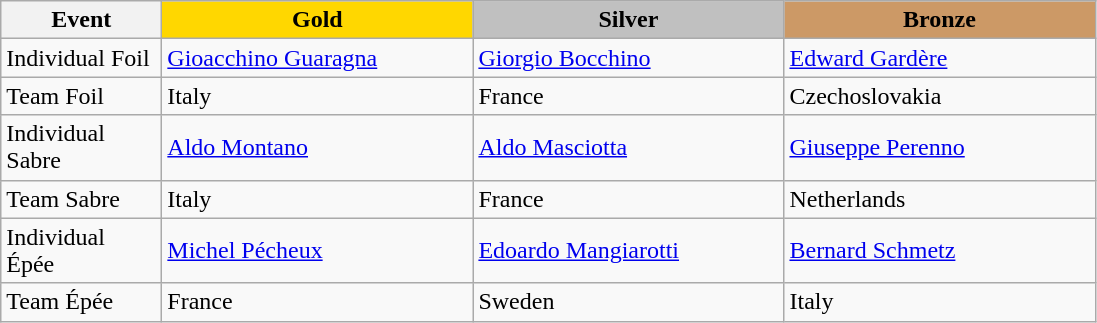<table class="wikitable">
<tr>
<th width="100">Event</th>
<th style="background-color:gold;" width="200"> Gold</th>
<th style="background-color:silver;" width="200"> Silver</th>
<th style="background-color:#CC9966;" width="200"> Bronze</th>
</tr>
<tr>
<td>Individual Foil</td>
<td> <a href='#'>Gioacchino Guaragna</a></td>
<td> <a href='#'>Giorgio Bocchino</a></td>
<td> <a href='#'>Edward Gardère</a></td>
</tr>
<tr>
<td>Team Foil</td>
<td> Italy</td>
<td> France</td>
<td> Czechoslovakia</td>
</tr>
<tr>
<td>Individual Sabre</td>
<td> <a href='#'>Aldo Montano</a></td>
<td> <a href='#'>Aldo Masciotta</a></td>
<td> <a href='#'>Giuseppe Perenno</a></td>
</tr>
<tr>
<td>Team Sabre</td>
<td> Italy</td>
<td> France</td>
<td> Netherlands</td>
</tr>
<tr>
<td>Individual Épée</td>
<td> <a href='#'>Michel Pécheux</a></td>
<td> <a href='#'>Edoardo Mangiarotti</a></td>
<td> <a href='#'>Bernard Schmetz</a></td>
</tr>
<tr>
<td>Team Épée</td>
<td> France</td>
<td> Sweden</td>
<td> Italy</td>
</tr>
</table>
